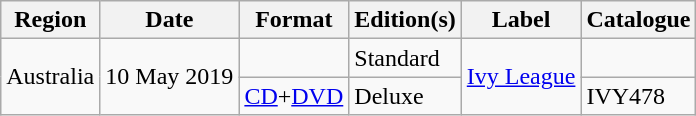<table class="wikitable plainrowheaders">
<tr>
<th scope="col">Region</th>
<th scope="col">Date</th>
<th scope="col">Format</th>
<th scope="col">Edition(s)</th>
<th scope="col">Label</th>
<th scope="col">Catalogue</th>
</tr>
<tr>
<td rowspan="2">Australia</td>
<td rowspan="2">10 May 2019</td>
<td></td>
<td>Standard</td>
<td rowspan="2"><a href='#'>Ivy League</a></td>
<td></td>
</tr>
<tr>
<td><a href='#'>CD</a>+<a href='#'>DVD</a></td>
<td>Deluxe</td>
<td>IVY478</td>
</tr>
</table>
